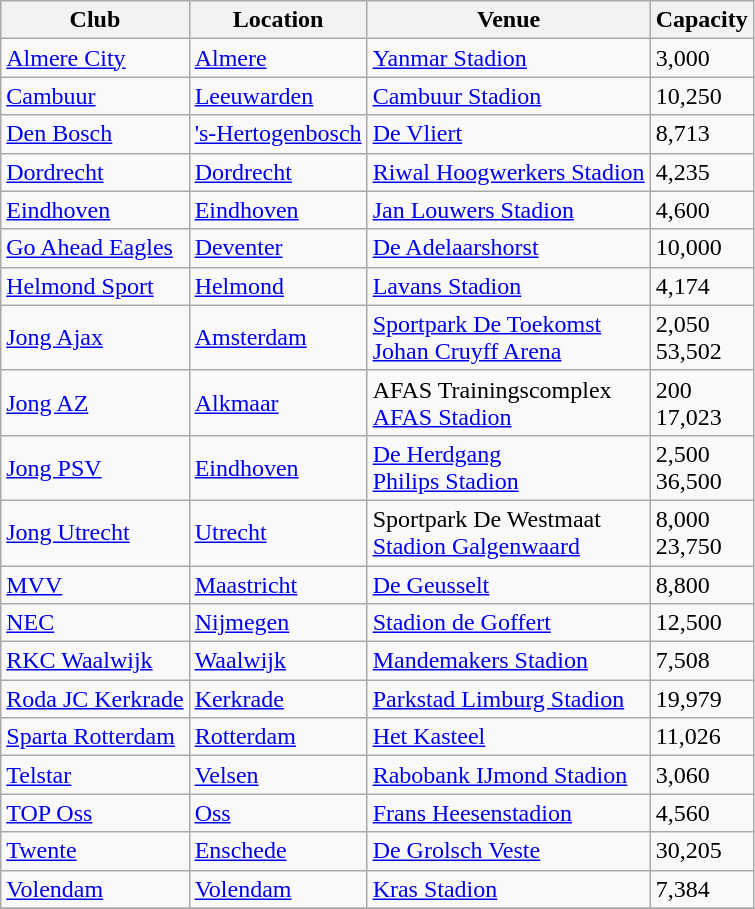<table class="wikitable sortable">
<tr>
<th>Club</th>
<th>Location</th>
<th>Venue</th>
<th>Capacity</th>
</tr>
<tr>
<td><a href='#'>Almere City</a></td>
<td><a href='#'>Almere</a></td>
<td><a href='#'>Yanmar Stadion</a></td>
<td>3,000</td>
</tr>
<tr>
<td><a href='#'>Cambuur</a></td>
<td><a href='#'>Leeuwarden</a></td>
<td><a href='#'>Cambuur Stadion</a></td>
<td>10,250</td>
</tr>
<tr>
<td><a href='#'>Den Bosch</a></td>
<td><a href='#'>'s-Hertogenbosch</a></td>
<td><a href='#'>De Vliert</a></td>
<td>8,713</td>
</tr>
<tr>
<td><a href='#'>Dordrecht</a></td>
<td><a href='#'>Dordrecht</a></td>
<td><a href='#'>Riwal Hoogwerkers Stadion</a></td>
<td>4,235</td>
</tr>
<tr>
<td><a href='#'>Eindhoven</a></td>
<td><a href='#'>Eindhoven</a></td>
<td><a href='#'>Jan Louwers Stadion</a></td>
<td>4,600</td>
</tr>
<tr>
<td><a href='#'>Go Ahead Eagles</a></td>
<td><a href='#'>Deventer</a></td>
<td><a href='#'>De Adelaarshorst</a></td>
<td>10,000</td>
</tr>
<tr>
<td><a href='#'>Helmond Sport</a></td>
<td><a href='#'>Helmond</a></td>
<td><a href='#'>Lavans Stadion</a></td>
<td>4,174</td>
</tr>
<tr>
<td><a href='#'>Jong Ajax</a></td>
<td><a href='#'>Amsterdam</a></td>
<td><a href='#'>Sportpark De Toekomst</a><br><a href='#'>Johan Cruyff Arena</a></td>
<td>2,050<br>53,502</td>
</tr>
<tr>
<td><a href='#'>Jong AZ</a></td>
<td><a href='#'>Alkmaar</a></td>
<td>AFAS Trainingscomplex<br><a href='#'>AFAS Stadion</a></td>
<td>200<br>17,023</td>
</tr>
<tr>
<td><a href='#'>Jong PSV</a></td>
<td><a href='#'>Eindhoven</a></td>
<td><a href='#'>De Herdgang</a><br><a href='#'>Philips Stadion</a></td>
<td>2,500<br>36,500</td>
</tr>
<tr>
<td><a href='#'>Jong Utrecht</a></td>
<td><a href='#'>Utrecht</a></td>
<td>Sportpark De Westmaat<br><a href='#'>Stadion Galgenwaard</a></td>
<td>8,000<br>23,750</td>
</tr>
<tr>
<td><a href='#'>MVV</a></td>
<td><a href='#'>Maastricht</a></td>
<td><a href='#'>De Geusselt</a></td>
<td>8,800</td>
</tr>
<tr>
<td><a href='#'>NEC</a></td>
<td><a href='#'>Nijmegen</a></td>
<td><a href='#'>Stadion de Goffert</a></td>
<td>12,500</td>
</tr>
<tr>
<td><a href='#'>RKC Waalwijk</a></td>
<td><a href='#'>Waalwijk</a></td>
<td><a href='#'>Mandemakers Stadion</a></td>
<td>7,508</td>
</tr>
<tr>
<td><a href='#'>Roda JC Kerkrade</a></td>
<td><a href='#'>Kerkrade</a></td>
<td><a href='#'>Parkstad Limburg Stadion</a></td>
<td>19,979</td>
</tr>
<tr>
<td><a href='#'>Sparta Rotterdam</a></td>
<td><a href='#'>Rotterdam</a></td>
<td><a href='#'>Het Kasteel</a></td>
<td>11,026</td>
</tr>
<tr>
<td><a href='#'>Telstar</a></td>
<td><a href='#'>Velsen</a></td>
<td><a href='#'>Rabobank IJmond Stadion</a></td>
<td>3,060</td>
</tr>
<tr>
<td><a href='#'>TOP Oss</a></td>
<td><a href='#'>Oss</a></td>
<td><a href='#'>Frans Heesenstadion</a></td>
<td>4,560</td>
</tr>
<tr>
<td><a href='#'>Twente</a></td>
<td><a href='#'>Enschede</a></td>
<td><a href='#'>De Grolsch Veste</a></td>
<td>30,205</td>
</tr>
<tr>
<td><a href='#'>Volendam</a></td>
<td><a href='#'>Volendam</a></td>
<td><a href='#'>Kras Stadion</a></td>
<td>7,384</td>
</tr>
<tr>
</tr>
</table>
